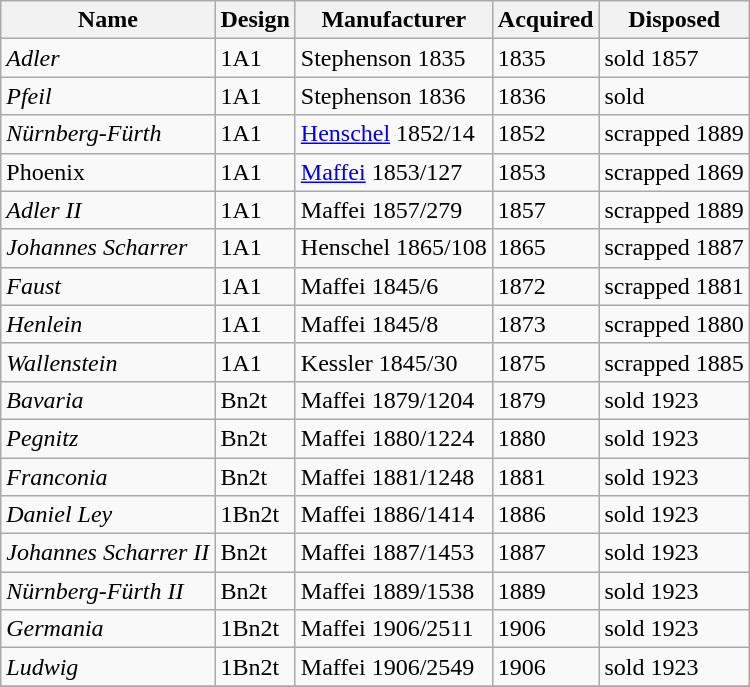<table class="wikitable" border=1>
<tr ----bgcolor="#FFDEAD">
<th>Name</th>
<th>Design</th>
<th>Manufacturer</th>
<th>Acquired</th>
<th>Disposed</th>
</tr>
<tr>
<td><em>Adler</em></td>
<td>1A1</td>
<td>Stephenson 1835</td>
<td>1835</td>
<td>sold 1857</td>
</tr>
<tr>
<td><em>Pfeil</em></td>
<td>1A1</td>
<td>Stephenson 1836</td>
<td>1836</td>
<td>sold</td>
</tr>
<tr>
<td><em>Nürnberg-Fürth</em></td>
<td>1A1</td>
<td><a href='#'>Henschel</a> 1852/14</td>
<td>1852</td>
<td>scrapped 1889</td>
</tr>
<tr>
<td>Phoenix</td>
<td>1A1</td>
<td><a href='#'>Maffei</a> 1853/127</td>
<td>1853</td>
<td>scrapped 1869</td>
</tr>
<tr>
<td><em>Adler II</em></td>
<td>1A1</td>
<td>Maffei 1857/279</td>
<td>1857</td>
<td>scrapped 1889</td>
</tr>
<tr>
<td><em>Johannes Scharrer</em></td>
<td>1A1</td>
<td>Henschel 1865/108</td>
<td>1865</td>
<td>scrapped 1887</td>
</tr>
<tr>
<td><em>Faust</em></td>
<td>1A1</td>
<td>Maffei 1845/6</td>
<td>1872</td>
<td>scrapped 1881</td>
</tr>
<tr>
<td><em>Henlein</em></td>
<td>1A1</td>
<td>Maffei 1845/8</td>
<td>1873</td>
<td>scrapped 1880</td>
</tr>
<tr>
<td><em>Wallenstein</em></td>
<td>1A1</td>
<td>Kessler 1845/30</td>
<td>1875</td>
<td>scrapped 1885</td>
</tr>
<tr>
<td><em>Bavaria</em></td>
<td>Bn2t</td>
<td>Maffei 1879/1204</td>
<td>1879</td>
<td>sold 1923</td>
</tr>
<tr>
<td><em>Pegnitz</em></td>
<td>Bn2t</td>
<td>Maffei 1880/1224</td>
<td>1880</td>
<td>sold 1923</td>
</tr>
<tr>
<td><em>Franconia</em></td>
<td>Bn2t</td>
<td>Maffei 1881/1248</td>
<td>1881</td>
<td>sold 1923</td>
</tr>
<tr>
<td><em>Daniel Ley</em></td>
<td>1Bn2t</td>
<td>Maffei 1886/1414</td>
<td>1886</td>
<td>sold 1923</td>
</tr>
<tr>
<td><em>Johannes Scharrer II</em></td>
<td>Bn2t</td>
<td>Maffei 1887/1453</td>
<td>1887</td>
<td>sold 1923</td>
</tr>
<tr>
<td><em>Nürnberg-Fürth II</em></td>
<td>Bn2t</td>
<td>Maffei 1889/1538</td>
<td>1889</td>
<td>sold 1923</td>
</tr>
<tr>
<td><em>Germania</em></td>
<td>1Bn2t</td>
<td>Maffei 1906/2511</td>
<td>1906</td>
<td>sold 1923</td>
</tr>
<tr>
<td><em>Ludwig</em></td>
<td>1Bn2t</td>
<td>Maffei 1906/2549</td>
<td>1906</td>
<td>sold 1923</td>
</tr>
<tr>
</tr>
</table>
